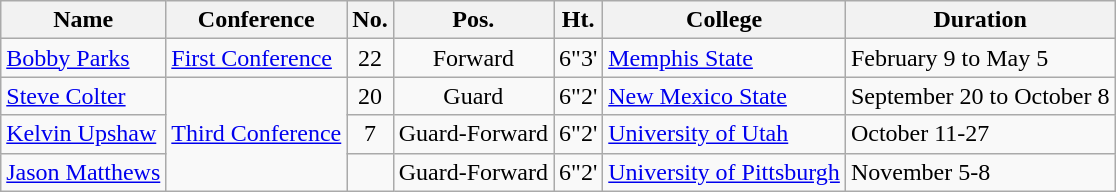<table class="wikitable" border="1">
<tr>
<th>Name</th>
<th>Conference</th>
<th>No.</th>
<th>Pos.</th>
<th>Ht.</th>
<th>College</th>
<th>Duration</th>
</tr>
<tr>
<td><a href='#'>Bobby Parks</a></td>
<td><a href='#'>First Conference</a></td>
<td align="center">22</td>
<td align="center">Forward</td>
<td align="center">6"3'</td>
<td><a href='#'>Memphis State</a></td>
<td>February 9 to May 5</td>
</tr>
<tr>
<td><a href='#'>Steve Colter</a></td>
<td rowspan="3"><a href='#'>Third Conference</a></td>
<td align="center">20</td>
<td align="center">Guard</td>
<td align="center">6"2'</td>
<td><a href='#'>New Mexico State</a></td>
<td>September 20 to October 8</td>
</tr>
<tr>
<td><a href='#'>Kelvin Upshaw</a></td>
<td align="center">7</td>
<td align="center">Guard-Forward</td>
<td align="center">6"2'</td>
<td><a href='#'>University of Utah</a></td>
<td>October 11-27</td>
</tr>
<tr>
<td><a href='#'>Jason Matthews</a></td>
<td align="center"></td>
<td align="center">Guard-Forward</td>
<td align="center">6"2'</td>
<td><a href='#'>University of Pittsburgh</a></td>
<td>November 5-8</td>
</tr>
</table>
